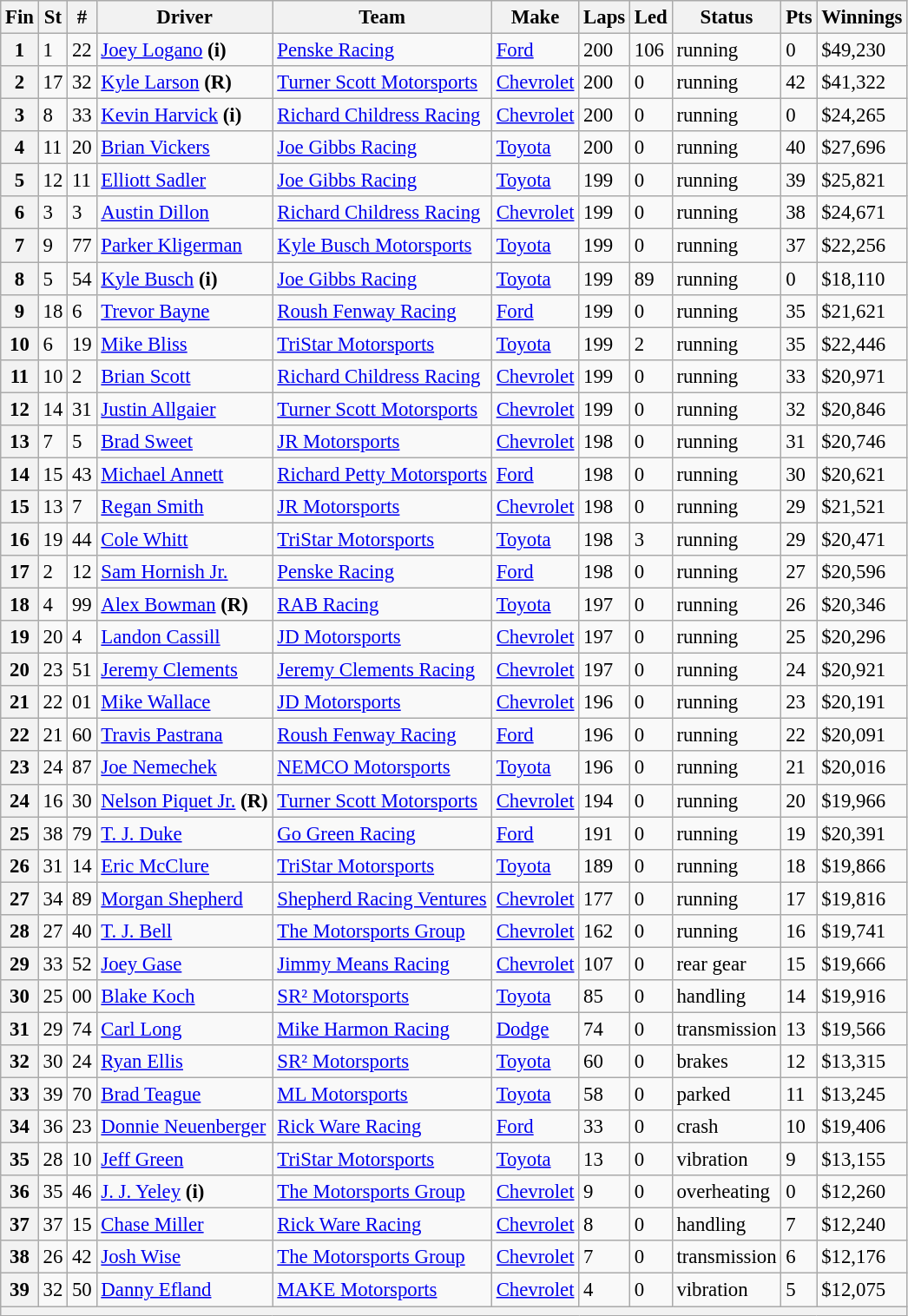<table class="wikitable" style="font-size:95%">
<tr>
<th>Fin</th>
<th>St</th>
<th>#</th>
<th>Driver</th>
<th>Team</th>
<th>Make</th>
<th>Laps</th>
<th>Led</th>
<th>Status</th>
<th>Pts</th>
<th>Winnings</th>
</tr>
<tr>
<th>1</th>
<td>1</td>
<td>22</td>
<td><a href='#'>Joey Logano</a> <strong>(i)</strong></td>
<td><a href='#'>Penske Racing</a></td>
<td><a href='#'>Ford</a></td>
<td>200</td>
<td>106</td>
<td>running</td>
<td>0</td>
<td>$49,230</td>
</tr>
<tr>
<th>2</th>
<td>17</td>
<td>32</td>
<td><a href='#'>Kyle Larson</a> <strong>(R)</strong></td>
<td><a href='#'>Turner Scott Motorsports</a></td>
<td><a href='#'>Chevrolet</a></td>
<td>200</td>
<td>0</td>
<td>running</td>
<td>42</td>
<td>$41,322</td>
</tr>
<tr>
<th>3</th>
<td>8</td>
<td>33</td>
<td><a href='#'>Kevin Harvick</a> <strong>(i)</strong></td>
<td><a href='#'>Richard Childress Racing</a></td>
<td><a href='#'>Chevrolet</a></td>
<td>200</td>
<td>0</td>
<td>running</td>
<td>0</td>
<td>$24,265</td>
</tr>
<tr>
<th>4</th>
<td>11</td>
<td>20</td>
<td><a href='#'>Brian Vickers</a></td>
<td><a href='#'>Joe Gibbs Racing</a></td>
<td><a href='#'>Toyota</a></td>
<td>200</td>
<td>0</td>
<td>running</td>
<td>40</td>
<td>$27,696</td>
</tr>
<tr>
<th>5</th>
<td>12</td>
<td>11</td>
<td><a href='#'>Elliott Sadler</a></td>
<td><a href='#'>Joe Gibbs Racing</a></td>
<td><a href='#'>Toyota</a></td>
<td>199</td>
<td>0</td>
<td>running</td>
<td>39</td>
<td>$25,821</td>
</tr>
<tr>
<th>6</th>
<td>3</td>
<td>3</td>
<td><a href='#'>Austin Dillon</a></td>
<td><a href='#'>Richard Childress Racing</a></td>
<td><a href='#'>Chevrolet</a></td>
<td>199</td>
<td>0</td>
<td>running</td>
<td>38</td>
<td>$24,671</td>
</tr>
<tr>
<th>7</th>
<td>9</td>
<td>77</td>
<td><a href='#'>Parker Kligerman</a></td>
<td><a href='#'>Kyle Busch Motorsports</a></td>
<td><a href='#'>Toyota</a></td>
<td>199</td>
<td>0</td>
<td>running</td>
<td>37</td>
<td>$22,256</td>
</tr>
<tr>
<th>8</th>
<td>5</td>
<td>54</td>
<td><a href='#'>Kyle Busch</a> <strong>(i)</strong></td>
<td><a href='#'>Joe Gibbs Racing</a></td>
<td><a href='#'>Toyota</a></td>
<td>199</td>
<td>89</td>
<td>running</td>
<td>0</td>
<td>$18,110</td>
</tr>
<tr>
<th>9</th>
<td>18</td>
<td>6</td>
<td><a href='#'>Trevor Bayne</a></td>
<td><a href='#'>Roush Fenway Racing</a></td>
<td><a href='#'>Ford</a></td>
<td>199</td>
<td>0</td>
<td>running</td>
<td>35</td>
<td>$21,621</td>
</tr>
<tr>
<th>10</th>
<td>6</td>
<td>19</td>
<td><a href='#'>Mike Bliss</a></td>
<td><a href='#'>TriStar Motorsports</a></td>
<td><a href='#'>Toyota</a></td>
<td>199</td>
<td>2</td>
<td>running</td>
<td>35</td>
<td>$22,446</td>
</tr>
<tr>
<th>11</th>
<td>10</td>
<td>2</td>
<td><a href='#'>Brian Scott</a></td>
<td><a href='#'>Richard Childress Racing</a></td>
<td><a href='#'>Chevrolet</a></td>
<td>199</td>
<td>0</td>
<td>running</td>
<td>33</td>
<td>$20,971</td>
</tr>
<tr>
<th>12</th>
<td>14</td>
<td>31</td>
<td><a href='#'>Justin Allgaier</a></td>
<td><a href='#'>Turner Scott Motorsports</a></td>
<td><a href='#'>Chevrolet</a></td>
<td>199</td>
<td>0</td>
<td>running</td>
<td>32</td>
<td>$20,846</td>
</tr>
<tr>
<th>13</th>
<td>7</td>
<td>5</td>
<td><a href='#'>Brad Sweet</a></td>
<td><a href='#'>JR Motorsports</a></td>
<td><a href='#'>Chevrolet</a></td>
<td>198</td>
<td>0</td>
<td>running</td>
<td>31</td>
<td>$20,746</td>
</tr>
<tr>
<th>14</th>
<td>15</td>
<td>43</td>
<td><a href='#'>Michael Annett</a></td>
<td><a href='#'>Richard Petty Motorsports</a></td>
<td><a href='#'>Ford</a></td>
<td>198</td>
<td>0</td>
<td>running</td>
<td>30</td>
<td>$20,621</td>
</tr>
<tr>
<th>15</th>
<td>13</td>
<td>7</td>
<td><a href='#'>Regan Smith</a></td>
<td><a href='#'>JR Motorsports</a></td>
<td><a href='#'>Chevrolet</a></td>
<td>198</td>
<td>0</td>
<td>running</td>
<td>29</td>
<td>$21,521</td>
</tr>
<tr>
<th>16</th>
<td>19</td>
<td>44</td>
<td><a href='#'>Cole Whitt</a></td>
<td><a href='#'>TriStar Motorsports</a></td>
<td><a href='#'>Toyota</a></td>
<td>198</td>
<td>3</td>
<td>running</td>
<td>29</td>
<td>$20,471</td>
</tr>
<tr>
<th>17</th>
<td>2</td>
<td>12</td>
<td><a href='#'>Sam Hornish Jr.</a></td>
<td><a href='#'>Penske Racing</a></td>
<td><a href='#'>Ford</a></td>
<td>198</td>
<td>0</td>
<td>running</td>
<td>27</td>
<td>$20,596</td>
</tr>
<tr>
<th>18</th>
<td>4</td>
<td>99</td>
<td><a href='#'>Alex Bowman</a> <strong>(R)</strong></td>
<td><a href='#'>RAB Racing</a></td>
<td><a href='#'>Toyota</a></td>
<td>197</td>
<td>0</td>
<td>running</td>
<td>26</td>
<td>$20,346</td>
</tr>
<tr>
<th>19</th>
<td>20</td>
<td>4</td>
<td><a href='#'>Landon Cassill</a></td>
<td><a href='#'>JD Motorsports</a></td>
<td><a href='#'>Chevrolet</a></td>
<td>197</td>
<td>0</td>
<td>running</td>
<td>25</td>
<td>$20,296</td>
</tr>
<tr>
<th>20</th>
<td>23</td>
<td>51</td>
<td><a href='#'>Jeremy Clements</a></td>
<td><a href='#'>Jeremy Clements Racing</a></td>
<td><a href='#'>Chevrolet</a></td>
<td>197</td>
<td>0</td>
<td>running</td>
<td>24</td>
<td>$20,921</td>
</tr>
<tr>
<th>21</th>
<td>22</td>
<td>01</td>
<td><a href='#'>Mike Wallace</a></td>
<td><a href='#'>JD Motorsports</a></td>
<td><a href='#'>Chevrolet</a></td>
<td>196</td>
<td>0</td>
<td>running</td>
<td>23</td>
<td>$20,191</td>
</tr>
<tr>
<th>22</th>
<td>21</td>
<td>60</td>
<td><a href='#'>Travis Pastrana</a></td>
<td><a href='#'>Roush Fenway Racing</a></td>
<td><a href='#'>Ford</a></td>
<td>196</td>
<td>0</td>
<td>running</td>
<td>22</td>
<td>$20,091</td>
</tr>
<tr>
<th>23</th>
<td>24</td>
<td>87</td>
<td><a href='#'>Joe Nemechek</a></td>
<td><a href='#'>NEMCO Motorsports</a></td>
<td><a href='#'>Toyota</a></td>
<td>196</td>
<td>0</td>
<td>running</td>
<td>21</td>
<td>$20,016</td>
</tr>
<tr>
<th>24</th>
<td>16</td>
<td>30</td>
<td><a href='#'>Nelson Piquet Jr.</a> <strong>(R)</strong></td>
<td><a href='#'>Turner Scott Motorsports</a></td>
<td><a href='#'>Chevrolet</a></td>
<td>194</td>
<td>0</td>
<td>running</td>
<td>20</td>
<td>$19,966</td>
</tr>
<tr>
<th>25</th>
<td>38</td>
<td>79</td>
<td><a href='#'>T. J. Duke</a></td>
<td><a href='#'>Go Green Racing</a></td>
<td><a href='#'>Ford</a></td>
<td>191</td>
<td>0</td>
<td>running</td>
<td>19</td>
<td>$20,391</td>
</tr>
<tr>
<th>26</th>
<td>31</td>
<td>14</td>
<td><a href='#'>Eric McClure</a></td>
<td><a href='#'>TriStar Motorsports</a></td>
<td><a href='#'>Toyota</a></td>
<td>189</td>
<td>0</td>
<td>running</td>
<td>18</td>
<td>$19,866</td>
</tr>
<tr>
<th>27</th>
<td>34</td>
<td>89</td>
<td><a href='#'>Morgan Shepherd</a></td>
<td><a href='#'>Shepherd Racing Ventures</a></td>
<td><a href='#'>Chevrolet</a></td>
<td>177</td>
<td>0</td>
<td>running</td>
<td>17</td>
<td>$19,816</td>
</tr>
<tr>
<th>28</th>
<td>27</td>
<td>40</td>
<td><a href='#'>T. J. Bell</a></td>
<td><a href='#'>The Motorsports Group</a></td>
<td><a href='#'>Chevrolet</a></td>
<td>162</td>
<td>0</td>
<td>running</td>
<td>16</td>
<td>$19,741</td>
</tr>
<tr>
<th>29</th>
<td>33</td>
<td>52</td>
<td><a href='#'>Joey Gase</a></td>
<td><a href='#'>Jimmy Means Racing</a></td>
<td><a href='#'>Chevrolet</a></td>
<td>107</td>
<td>0</td>
<td>rear gear</td>
<td>15</td>
<td>$19,666</td>
</tr>
<tr>
<th>30</th>
<td>25</td>
<td>00</td>
<td><a href='#'>Blake Koch</a></td>
<td><a href='#'>SR² Motorsports</a></td>
<td><a href='#'>Toyota</a></td>
<td>85</td>
<td>0</td>
<td>handling</td>
<td>14</td>
<td>$19,916</td>
</tr>
<tr>
<th>31</th>
<td>29</td>
<td>74</td>
<td><a href='#'>Carl Long</a></td>
<td><a href='#'>Mike Harmon Racing</a></td>
<td><a href='#'>Dodge</a></td>
<td>74</td>
<td>0</td>
<td>transmission</td>
<td>13</td>
<td>$19,566</td>
</tr>
<tr>
<th>32</th>
<td>30</td>
<td>24</td>
<td><a href='#'>Ryan Ellis</a></td>
<td><a href='#'>SR² Motorsports</a></td>
<td><a href='#'>Toyota</a></td>
<td>60</td>
<td>0</td>
<td>brakes</td>
<td>12</td>
<td>$13,315</td>
</tr>
<tr>
<th>33</th>
<td>39</td>
<td>70</td>
<td><a href='#'>Brad Teague</a></td>
<td><a href='#'>ML Motorsports</a></td>
<td><a href='#'>Toyota</a></td>
<td>58</td>
<td>0</td>
<td>parked</td>
<td>11</td>
<td>$13,245</td>
</tr>
<tr>
<th>34</th>
<td>36</td>
<td>23</td>
<td><a href='#'>Donnie Neuenberger</a></td>
<td><a href='#'>Rick Ware Racing</a></td>
<td><a href='#'>Ford</a></td>
<td>33</td>
<td>0</td>
<td>crash</td>
<td>10</td>
<td>$19,406</td>
</tr>
<tr>
<th>35</th>
<td>28</td>
<td>10</td>
<td><a href='#'>Jeff Green</a></td>
<td><a href='#'>TriStar Motorsports</a></td>
<td><a href='#'>Toyota</a></td>
<td>13</td>
<td>0</td>
<td>vibration</td>
<td>9</td>
<td>$13,155</td>
</tr>
<tr>
<th>36</th>
<td>35</td>
<td>46</td>
<td><a href='#'>J. J. Yeley</a> <strong>(i)</strong></td>
<td><a href='#'>The Motorsports Group</a></td>
<td><a href='#'>Chevrolet</a></td>
<td>9</td>
<td>0</td>
<td>overheating</td>
<td>0</td>
<td>$12,260</td>
</tr>
<tr>
<th>37</th>
<td>37</td>
<td>15</td>
<td><a href='#'>Chase Miller</a></td>
<td><a href='#'>Rick Ware Racing</a></td>
<td><a href='#'>Chevrolet</a></td>
<td>8</td>
<td>0</td>
<td>handling</td>
<td>7</td>
<td>$12,240</td>
</tr>
<tr>
<th>38</th>
<td>26</td>
<td>42</td>
<td><a href='#'>Josh Wise</a></td>
<td><a href='#'>The Motorsports Group</a></td>
<td><a href='#'>Chevrolet</a></td>
<td>7</td>
<td>0</td>
<td>transmission</td>
<td>6</td>
<td>$12,176</td>
</tr>
<tr>
<th>39</th>
<td>32</td>
<td>50</td>
<td><a href='#'>Danny Efland</a></td>
<td><a href='#'>MAKE Motorsports</a></td>
<td><a href='#'>Chevrolet</a></td>
<td>4</td>
<td>0</td>
<td>vibration</td>
<td>5</td>
<td>$12,075</td>
</tr>
<tr>
<th colspan="11"></th>
</tr>
</table>
